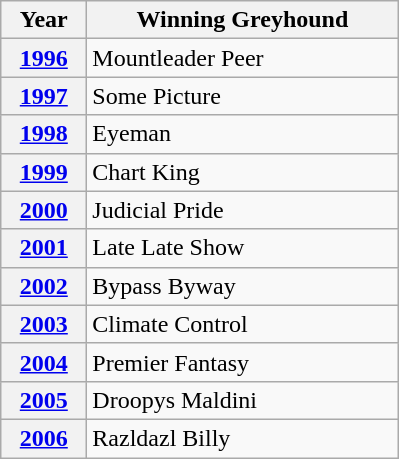<table class="wikitable">
<tr>
<th width=50>Year</th>
<th width=200>Winning Greyhound</th>
</tr>
<tr>
<th><a href='#'>1996</a></th>
<td>Mountleader Peer</td>
</tr>
<tr>
<th><a href='#'>1997</a></th>
<td>Some Picture</td>
</tr>
<tr>
<th><a href='#'>1998</a></th>
<td>Eyeman</td>
</tr>
<tr>
<th><a href='#'>1999</a></th>
<td>Chart King</td>
</tr>
<tr>
<th><a href='#'>2000</a></th>
<td>Judicial Pride</td>
</tr>
<tr>
<th><a href='#'>2001</a></th>
<td>Late Late Show</td>
</tr>
<tr>
<th><a href='#'>2002</a></th>
<td>Bypass Byway</td>
</tr>
<tr>
<th><a href='#'>2003</a></th>
<td>Climate Control</td>
</tr>
<tr>
<th><a href='#'>2004</a></th>
<td>Premier Fantasy</td>
</tr>
<tr>
<th><a href='#'>2005</a></th>
<td>Droopys Maldini</td>
</tr>
<tr>
<th><a href='#'>2006</a></th>
<td>Razldazl Billy</td>
</tr>
</table>
